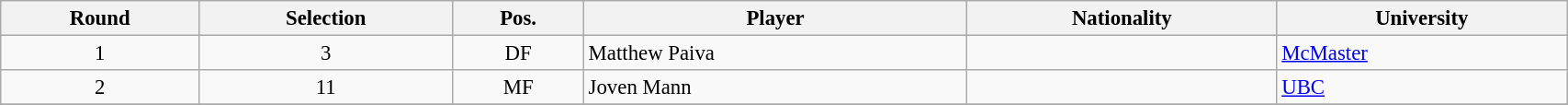<table class="wikitable sortable" style="width:90%; text-align:center; font-size:95%; text-align:left;">
<tr>
<th>Round</th>
<th>Selection</th>
<th>Pos.</th>
<th>Player</th>
<th>Nationality</th>
<th>University</th>
</tr>
<tr>
<td align=center>1</td>
<td align=center>3</td>
<td align=center>DF</td>
<td>Matthew Paiva</td>
<td></td>
<td><a href='#'>McMaster</a></td>
</tr>
<tr>
<td align=center>2</td>
<td align=center>11</td>
<td align=center>MF</td>
<td>Joven Mann</td>
<td></td>
<td><a href='#'>UBC</a></td>
</tr>
<tr>
</tr>
</table>
